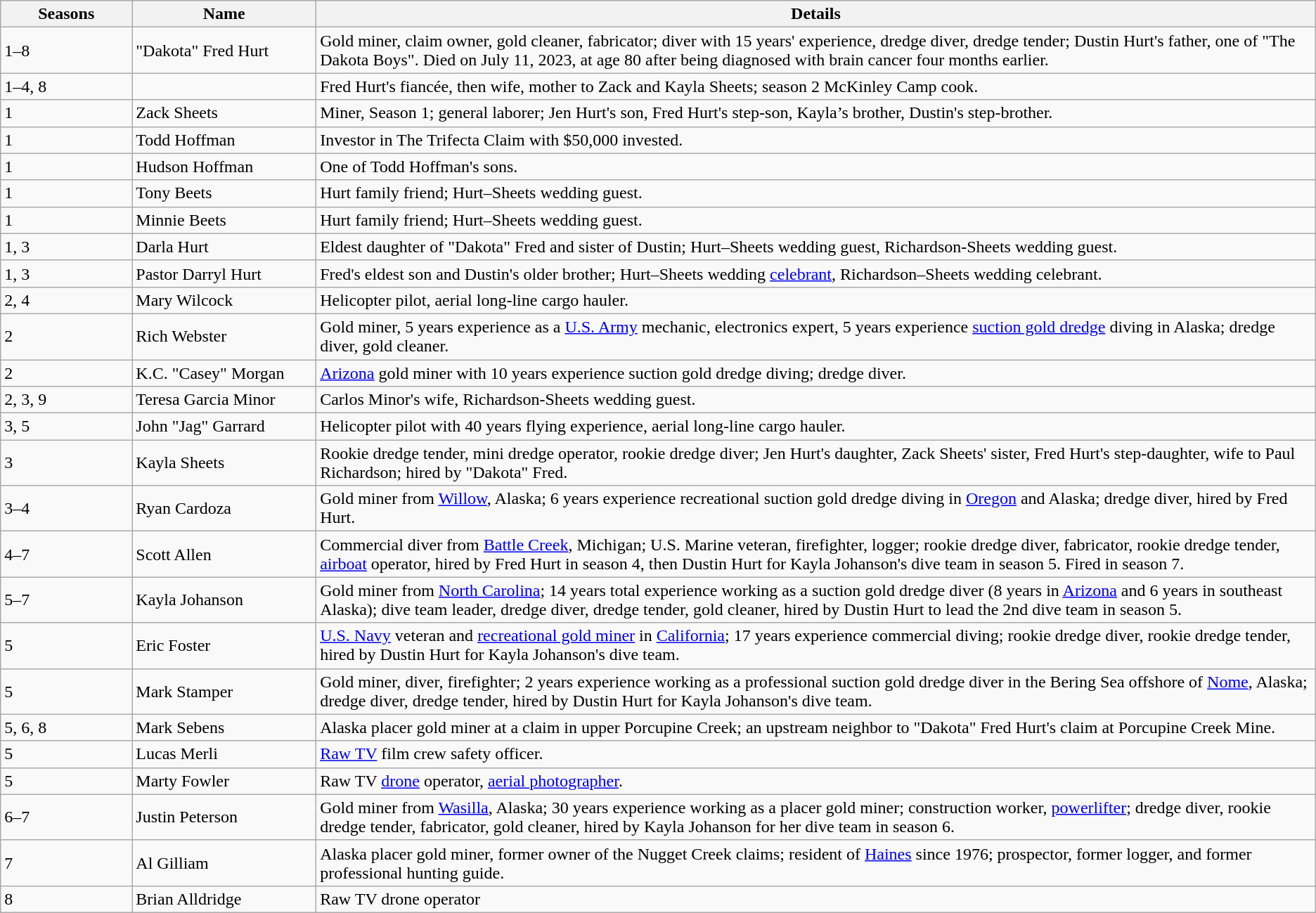<table class=wikitable>
<tr>
<th style="width:10%;">Seasons</th>
<th style="width:14%;">Name</th>
<th colspan="12" style="width:76%;">Details</th>
</tr>
<tr>
<td>1–8</td>
<td>"Dakota" Fred Hurt<br></td>
<td>Gold miner, claim owner, gold cleaner, fabricator; diver with 15 years' experience, dredge diver, dredge tender; Dustin Hurt's father, one of "The Dakota Boys". Died on July 11, 2023, at age 80 after being diagnosed with brain cancer four months earlier.</td>
</tr>
<tr>
<td>1–4, 8</td>
<td></td>
<td>Fred Hurt's fiancée, then wife, mother to Zack and Kayla Sheets; season 2 McKinley Camp cook.</td>
</tr>
<tr>
<td>1</td>
<td>Zack Sheets</td>
<td>Miner, Season 1; general laborer; Jen Hurt's son, Fred Hurt's step-son, Kayla’s brother, Dustin's step-brother.</td>
</tr>
<tr>
<td>1</td>
<td>Todd Hoffman</td>
<td>Investor in The Trifecta Claim with $50,000 invested.</td>
</tr>
<tr>
<td>1</td>
<td>Hudson Hoffman</td>
<td>One of Todd Hoffman's sons.</td>
</tr>
<tr>
<td>1</td>
<td>Tony Beets</td>
<td>Hurt family friend; Hurt–Sheets wedding guest.</td>
</tr>
<tr>
<td>1</td>
<td>Minnie Beets</td>
<td>Hurt family friend; Hurt–Sheets wedding guest.</td>
</tr>
<tr>
<td>1, 3</td>
<td>Darla Hurt</td>
<td>Eldest daughter of "Dakota" Fred and sister of Dustin; Hurt–Sheets wedding guest, Richardson-Sheets wedding guest.</td>
</tr>
<tr>
<td>1, 3</td>
<td>Pastor Darryl Hurt</td>
<td>Fred's eldest son and Dustin's older brother; Hurt–Sheets wedding <a href='#'>celebrant</a>, Richardson–Sheets wedding celebrant.</td>
</tr>
<tr>
<td>2, 4</td>
<td>Mary Wilcock</td>
<td>Helicopter pilot, aerial long-line cargo hauler.</td>
</tr>
<tr>
<td>2</td>
<td>Rich Webster</td>
<td>Gold miner, 5 years experience as a <a href='#'>U.S. Army</a> mechanic, electronics expert, 5 years experience <a href='#'>suction gold dredge</a> diving in Alaska; dredge diver, gold cleaner.</td>
</tr>
<tr>
<td>2</td>
<td>K.C. "Casey" Morgan</td>
<td><a href='#'>Arizona</a> gold miner with 10 years experience suction gold dredge diving; dredge diver.</td>
</tr>
<tr>
<td>2, 3, 9</td>
<td>Teresa Garcia Minor</td>
<td>Carlos Minor's wife, Richardson-Sheets wedding guest.</td>
</tr>
<tr>
<td>3, 5</td>
<td>John "Jag" Garrard</td>
<td>Helicopter pilot with 40 years flying experience, aerial long-line cargo hauler.</td>
</tr>
<tr>
<td>3</td>
<td>Kayla Sheets</td>
<td>Rookie dredge tender, mini dredge operator, rookie dredge diver; Jen Hurt's daughter, Zack Sheets' sister, Fred Hurt's step-daughter, wife to Paul Richardson; hired by "Dakota" Fred.</td>
</tr>
<tr>
<td>3–4</td>
<td>Ryan Cardoza</td>
<td>Gold miner from <a href='#'>Willow</a>, Alaska; 6 years experience recreational suction gold dredge diving in <a href='#'>Oregon</a> and Alaska; dredge diver, hired by Fred Hurt.</td>
</tr>
<tr>
<td>4–7</td>
<td>Scott Allen</td>
<td>Commercial diver from <a href='#'>Battle Creek</a>, Michigan; U.S. Marine veteran, firefighter, logger; rookie dredge diver, fabricator, rookie dredge tender, <a href='#'>airboat</a> operator, hired by Fred Hurt in season 4, then Dustin Hurt for Kayla Johanson's dive team in season 5. Fired in season 7.</td>
</tr>
<tr>
<td>5–7</td>
<td>Kayla Johanson</td>
<td>Gold miner from <a href='#'>North Carolina</a>; 14 years total experience working as a suction gold dredge diver (8 years in <a href='#'>Arizona</a> and 6 years in southeast Alaska); dive team leader, dredge diver, dredge tender, gold cleaner, hired by Dustin Hurt to lead the 2nd dive team in season 5.</td>
</tr>
<tr>
<td>5</td>
<td>Eric Foster</td>
<td><a href='#'>U.S. Navy</a> veteran and <a href='#'>recreational gold miner</a> in <a href='#'>California</a>; 17 years experience commercial diving; rookie dredge diver, rookie dredge tender, hired by Dustin Hurt for Kayla Johanson's dive team.</td>
</tr>
<tr>
<td>5</td>
<td>Mark Stamper</td>
<td>Gold miner, diver, firefighter; 2 years experience working as a professional suction gold dredge diver in the Bering Sea offshore of <a href='#'>Nome</a>, Alaska; dredge diver, dredge tender, hired by Dustin Hurt for Kayla Johanson's dive team.</td>
</tr>
<tr>
<td>5, 6, 8</td>
<td>Mark Sebens</td>
<td>Alaska placer gold miner at a claim in upper Porcupine Creek; an upstream neighbor to "Dakota" Fred Hurt's claim at Porcupine Creek Mine.</td>
</tr>
<tr>
<td>5</td>
<td>Lucas Merli</td>
<td><a href='#'>Raw TV</a> film crew safety officer.</td>
</tr>
<tr>
<td>5</td>
<td>Marty Fowler</td>
<td>Raw TV <a href='#'>drone</a> operator, <a href='#'>aerial photographer</a>.</td>
</tr>
<tr>
<td>6–7</td>
<td>Justin Peterson</td>
<td>Gold miner from <a href='#'>Wasilla</a>, Alaska; 30 years experience working as a placer gold miner; construction worker, <a href='#'>powerlifter</a>; dredge diver, rookie dredge tender, fabricator, gold cleaner, hired by Kayla Johanson for her dive team in season 6.</td>
</tr>
<tr>
<td>7</td>
<td>Al Gilliam</td>
<td>Alaska placer gold miner, former owner of the Nugget Creek claims; resident of <a href='#'>Haines</a> since 1976; prospector, former logger, and former professional hunting guide.</td>
</tr>
<tr>
<td>8</td>
<td>Brian Alldridge</td>
<td>Raw TV drone operator</td>
</tr>
</table>
